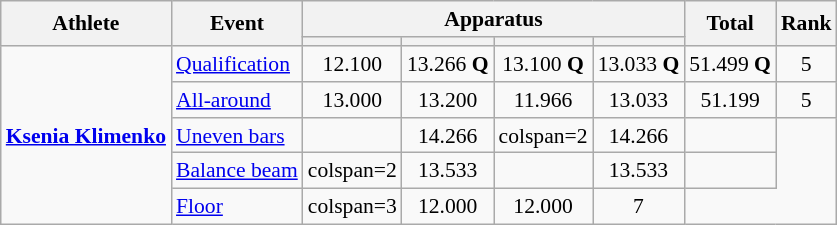<table class="wikitable" style="text-align:center;font-size:90%">
<tr>
<th rowspan=2>Athlete</th>
<th rowspan=2>Event</th>
<th colspan=4>Apparatus</th>
<th rowspan=2>Total</th>
<th rowspan=2>Rank</th>
</tr>
<tr style="font-size:95%">
<th></th>
<th></th>
<th></th>
<th></th>
</tr>
<tr>
<td rowspan=5 align=left><strong><a href='#'>Ksenia Klimenko</a></strong></td>
<td align=left><a href='#'>Qualification</a></td>
<td>12.100</td>
<td>13.266 <strong>Q</strong></td>
<td>13.100 <strong>Q</strong></td>
<td>13.033 <strong>Q</strong></td>
<td>51.499 <strong>Q</strong></td>
<td>5</td>
</tr>
<tr>
<td align=left><a href='#'>All-around</a></td>
<td>13.000</td>
<td>13.200</td>
<td>11.966</td>
<td>13.033</td>
<td>51.199</td>
<td>5</td>
</tr>
<tr>
<td align=left><a href='#'>Uneven bars</a></td>
<td></td>
<td>14.266</td>
<td>colspan=2 </td>
<td>14.266</td>
<td></td>
</tr>
<tr>
<td align=left><a href='#'>Balance beam</a></td>
<td>colspan=2 </td>
<td>13.533</td>
<td></td>
<td>13.533</td>
<td></td>
</tr>
<tr>
<td align=left><a href='#'>Floor</a></td>
<td>colspan=3 </td>
<td>12.000</td>
<td>12.000</td>
<td>7</td>
</tr>
</table>
